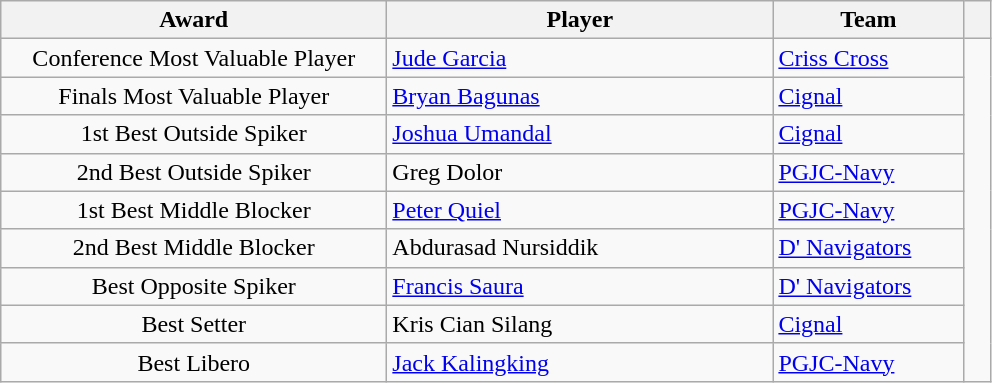<table class="wikitable">
<tr>
<th width=250>Award</th>
<th width=250>Player</th>
<th width=120>Team</th>
<th width=10></th>
</tr>
<tr>
<td style="text-align:center">Conference Most Valuable Player</td>
<td><a href='#'>Jude Garcia</a></td>
<td><a href='#'>Criss Cross</a></td>
<td rowspan="9" style="text-align:center"></td>
</tr>
<tr>
<td style="text-align:center">Finals Most Valuable Player</td>
<td><a href='#'>Bryan Bagunas</a></td>
<td><a href='#'>Cignal</a></td>
</tr>
<tr>
<td style="text-align:center">1st Best Outside Spiker</td>
<td><a href='#'>Joshua Umandal</a></td>
<td><a href='#'>Cignal</a></td>
</tr>
<tr>
<td style="text-align:center">2nd Best Outside Spiker</td>
<td>Greg Dolor</td>
<td><a href='#'>PGJC-Navy</a></td>
</tr>
<tr>
<td style="text-align:center">1st Best Middle Blocker</td>
<td><a href='#'>Peter Quiel</a></td>
<td><a href='#'>PGJC-Navy</a></td>
</tr>
<tr>
<td style="text-align:center">2nd Best Middle Blocker</td>
<td>Abdurasad Nursiddik</td>
<td><a href='#'>D' Navigators</a></td>
</tr>
<tr>
<td style="text-align:center">Best Opposite Spiker</td>
<td><a href='#'>Francis Saura</a></td>
<td><a href='#'>D' Navigators</a></td>
</tr>
<tr>
<td style="text-align:center">Best Setter</td>
<td>Kris Cian Silang</td>
<td><a href='#'>Cignal</a></td>
</tr>
<tr>
<td style="text-align:center">Best Libero</td>
<td><a href='#'>Jack Kalingking</a></td>
<td><a href='#'>PGJC-Navy</a></td>
</tr>
</table>
